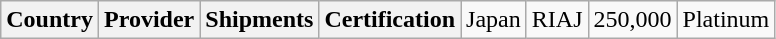<table class="wikitable" border="1">
<tr>
<th>Country</th>
<th>Provider</th>
<th>Shipments</th>
<th>Certification</th>
<td>Japan</td>
<td>RIAJ</td>
<td>250,000</td>
<td>Platinum</td>
</tr>
</table>
